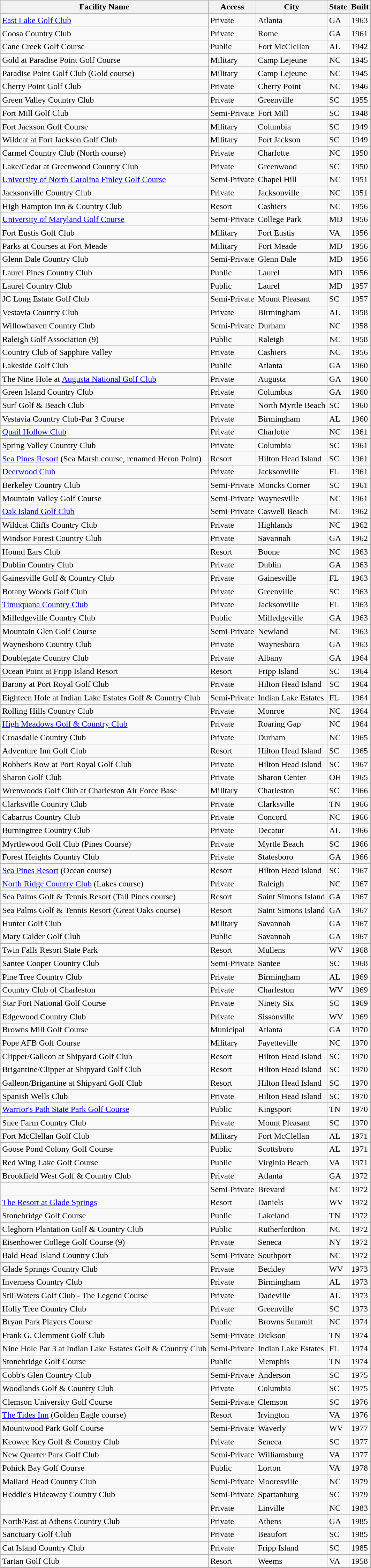<table class="wikitable sortable">
<tr>
<th>Facility Name</th>
<th>Access</th>
<th>City</th>
<th>State</th>
<th>Built</th>
</tr>
<tr>
<td><a href='#'>East Lake Golf Club</a></td>
<td>Private</td>
<td>Atlanta</td>
<td>GA</td>
<td>1963</td>
</tr>
<tr>
<td>Coosa Country Club</td>
<td>Private</td>
<td>Rome</td>
<td>GA</td>
<td>1961</td>
</tr>
<tr>
<td>Cane Creek Golf Course</td>
<td>Public</td>
<td>Fort McClellan</td>
<td>AL</td>
<td>1942</td>
</tr>
<tr>
<td>Gold at Paradise Point Golf Course</td>
<td>Military</td>
<td>Camp Lejeune</td>
<td>NC</td>
<td>1945</td>
</tr>
<tr>
<td>Paradise Point Golf Club (Gold course)</td>
<td>Military</td>
<td>Camp Lejeune</td>
<td>NC</td>
<td>1945</td>
</tr>
<tr>
<td>Cherry Point Golf Club</td>
<td>Private</td>
<td>Cherry Point</td>
<td>NC</td>
<td>1946</td>
</tr>
<tr>
<td>Green Valley Country Club</td>
<td>Private</td>
<td>Greenville</td>
<td>SC</td>
<td>1955</td>
</tr>
<tr>
<td>Fort Mill Golf Club</td>
<td>Semi-Private</td>
<td>Fort Mill</td>
<td>SC</td>
<td>1948</td>
</tr>
<tr>
<td>Fort Jackson Golf Course</td>
<td>Military</td>
<td>Columbia</td>
<td>SC</td>
<td>1949</td>
</tr>
<tr>
<td>Wildcat at Fort Jackson Golf Club</td>
<td>Military</td>
<td>Fort Jackson</td>
<td>SC</td>
<td>1949</td>
</tr>
<tr>
<td>Carmel Country Club (North course)</td>
<td>Private</td>
<td>Charlotte</td>
<td>NC</td>
<td>1950</td>
</tr>
<tr>
<td>Lake/Cedar at Greenwood Country Club</td>
<td>Private</td>
<td>Greenwood</td>
<td>SC</td>
<td>1950</td>
</tr>
<tr>
<td><a href='#'>University of North Carolina Finley Golf Course</a></td>
<td>Semi-Private</td>
<td>Chapel Hill</td>
<td>NC</td>
<td>1951</td>
</tr>
<tr>
<td>Jacksonville Country Club</td>
<td>Private</td>
<td>Jacksonville</td>
<td>NC</td>
<td>1951</td>
</tr>
<tr>
<td>High Hampton Inn & Country Club</td>
<td>Resort</td>
<td>Cashiers</td>
<td>NC</td>
<td>1956</td>
</tr>
<tr>
<td><a href='#'>University of Maryland Golf Course</a></td>
<td>Semi-Private</td>
<td>College Park</td>
<td>MD</td>
<td>1956</td>
</tr>
<tr>
<td>Fort Eustis Golf Club</td>
<td>Military</td>
<td>Fort Eustis</td>
<td>VA</td>
<td>1956</td>
</tr>
<tr>
<td>Parks at Courses at Fort Meade</td>
<td>Military</td>
<td>Fort Meade</td>
<td>MD</td>
<td>1956</td>
</tr>
<tr>
<td>Glenn Dale Country Club</td>
<td>Semi-Private</td>
<td>Glenn Dale</td>
<td>MD</td>
<td>1956</td>
</tr>
<tr>
<td>Laurel Pines Country Club</td>
<td>Public</td>
<td>Laurel</td>
<td>MD</td>
<td>1956</td>
</tr>
<tr>
<td>Laurel Country Club</td>
<td>Public</td>
<td>Laurel</td>
<td>MD</td>
<td>1957</td>
</tr>
<tr>
<td>JC Long Estate Golf Club</td>
<td>Semi-Private</td>
<td>Mount Pleasant</td>
<td>SC</td>
<td>1957</td>
</tr>
<tr>
<td>Vestavia Country Club</td>
<td>Private</td>
<td>Birmingham</td>
<td>AL</td>
<td>1958</td>
</tr>
<tr>
<td>Willowhaven Country Club</td>
<td>Semi-Private</td>
<td>Durham</td>
<td>NC</td>
<td>1958</td>
</tr>
<tr>
<td>Raleigh Golf Association (9)</td>
<td>Public</td>
<td>Raleigh</td>
<td>NC</td>
<td>1958</td>
</tr>
<tr>
<td>Country Club of Sapphire Valley</td>
<td>Private</td>
<td>Cashiers</td>
<td>NC</td>
<td>1956</td>
</tr>
<tr>
<td>Lakeside Golf Club</td>
<td>Public</td>
<td>Atlanta</td>
<td>GA</td>
<td>1960</td>
</tr>
<tr>
<td>The Nine Hole at <a href='#'>Augusta National Golf Club</a></td>
<td>Private</td>
<td>Augusta</td>
<td>GA</td>
<td>1960</td>
</tr>
<tr>
<td>Green Island Country Club</td>
<td>Private</td>
<td>Columbus</td>
<td>GA</td>
<td>1960</td>
</tr>
<tr>
<td>Surf Golf & Beach Club</td>
<td>Private</td>
<td>North Myrtle Beach</td>
<td>SC</td>
<td>1960</td>
</tr>
<tr>
<td>Vestavia Country Club-Par 3 Course</td>
<td>Private</td>
<td>Birmingham</td>
<td>AL</td>
<td>1960</td>
</tr>
<tr>
<td><a href='#'>Quail Hollow Club</a></td>
<td>Private</td>
<td>Charlotte</td>
<td>NC</td>
<td>1961</td>
</tr>
<tr>
<td>Spring Valley Country Club</td>
<td>Private</td>
<td>Columbia</td>
<td>SC</td>
<td>1961</td>
</tr>
<tr>
<td><a href='#'>Sea Pines Resort</a> (Sea Marsh course, renamed Heron Point)</td>
<td>Resort</td>
<td>Hilton Head Island</td>
<td>SC</td>
<td>1961</td>
</tr>
<tr>
<td><a href='#'>Deerwood Club</a></td>
<td>Private</td>
<td>Jacksonville</td>
<td>FL</td>
<td>1961</td>
</tr>
<tr>
<td>Berkeley Country Club</td>
<td>Semi-Private</td>
<td>Moncks Corner</td>
<td>SC</td>
<td>1961</td>
</tr>
<tr>
<td>Mountain Valley Golf Course</td>
<td>Semi-Private</td>
<td>Waynesville</td>
<td>NC</td>
<td>1961</td>
</tr>
<tr>
<td><a href='#'>Oak Island Golf Club</a></td>
<td>Semi-Private</td>
<td>Caswell Beach</td>
<td>NC</td>
<td>1962</td>
</tr>
<tr>
<td>Wildcat Cliffs Country Club</td>
<td>Private</td>
<td>Highlands</td>
<td>NC</td>
<td>1962</td>
</tr>
<tr>
<td>Windsor Forest Country Club</td>
<td>Private</td>
<td>Savannah</td>
<td>GA</td>
<td>1962</td>
</tr>
<tr>
<td>Hound Ears Club</td>
<td>Resort</td>
<td>Boone</td>
<td>NC</td>
<td>1963</td>
</tr>
<tr>
<td>Dublin Country Club</td>
<td>Private</td>
<td>Dublin</td>
<td>GA</td>
<td>1963</td>
</tr>
<tr>
<td>Gainesville Golf & Country Club</td>
<td>Private</td>
<td>Gainesville</td>
<td>FL</td>
<td>1963</td>
</tr>
<tr>
<td>Botany Woods Golf Club</td>
<td>Private</td>
<td>Greenville</td>
<td>SC</td>
<td>1963</td>
</tr>
<tr>
<td><a href='#'>Timuquana Country Club</a></td>
<td>Private</td>
<td>Jacksonville</td>
<td>FL</td>
<td>1963</td>
</tr>
<tr>
<td>Milledgeville Country Club</td>
<td>Public</td>
<td>Milledgeville</td>
<td>GA</td>
<td>1963</td>
</tr>
<tr>
<td>Mountain Glen Golf Course</td>
<td>Semi-Private</td>
<td>Newland</td>
<td>NC</td>
<td>1963</td>
</tr>
<tr>
<td>Waynesboro Country Club</td>
<td>Private</td>
<td>Waynesboro</td>
<td>GA</td>
<td>1963</td>
</tr>
<tr>
<td>Doublegate Country Club</td>
<td>Private</td>
<td>Albany</td>
<td>GA</td>
<td>1964</td>
</tr>
<tr>
<td>Ocean Point at Fripp Island Resort</td>
<td>Resort</td>
<td>Fripp Island</td>
<td>SC</td>
<td>1964</td>
</tr>
<tr>
<td>Barony at Port Royal Golf Club</td>
<td>Private</td>
<td>Hilton Head Island</td>
<td>SC</td>
<td>1964</td>
</tr>
<tr>
<td>Eighteen Hole at Indian Lake Estates Golf & Country Club</td>
<td>Semi-Private</td>
<td>Indian Lake Estates</td>
<td>FL</td>
<td>1964</td>
</tr>
<tr>
<td>Rolling Hills Country Club</td>
<td>Private</td>
<td>Monroe</td>
<td>NC</td>
<td>1964</td>
</tr>
<tr>
<td><a href='#'>High Meadows Golf & Country Club</a></td>
<td>Private</td>
<td>Roaring Gap</td>
<td>NC</td>
<td>1964</td>
</tr>
<tr>
<td>Croasdaile Country Club</td>
<td>Private</td>
<td>Durham</td>
<td>NC</td>
<td>1965</td>
</tr>
<tr>
<td>Adventure Inn Golf Club</td>
<td>Resort</td>
<td>Hilton Head Island</td>
<td>SC</td>
<td>1965</td>
</tr>
<tr>
<td>Robber's Row at Port Royal Golf Club</td>
<td>Private</td>
<td>Hilton Head Island</td>
<td>SC</td>
<td>1967</td>
</tr>
<tr>
<td>Sharon Golf Club</td>
<td>Private</td>
<td>Sharon Center</td>
<td>OH</td>
<td>1965</td>
</tr>
<tr>
<td>Wrenwoods Golf Club at Charleston Air Force Base</td>
<td>Military</td>
<td>Charleston</td>
<td>SC</td>
<td>1966</td>
</tr>
<tr>
<td>Clarksville Country Club</td>
<td>Private</td>
<td>Clarksville</td>
<td>TN</td>
<td>1966</td>
</tr>
<tr>
<td>Cabarrus Country Club</td>
<td>Private</td>
<td>Concord</td>
<td>NC</td>
<td>1966</td>
</tr>
<tr>
<td>Burningtree Country Club</td>
<td>Private</td>
<td>Decatur</td>
<td>AL</td>
<td>1966</td>
</tr>
<tr>
<td>Myrtlewood Golf Club (Pines Course)</td>
<td>Private</td>
<td>Myrtle Beach</td>
<td>SC</td>
<td>1966</td>
</tr>
<tr>
<td>Forest Heights Country Club</td>
<td>Private</td>
<td>Statesboro</td>
<td>GA</td>
<td>1966</td>
</tr>
<tr>
<td><a href='#'>Sea Pines Resort</a> (Ocean course)</td>
<td>Resort</td>
<td>Hilton Head Island</td>
<td>SC</td>
<td>1967</td>
</tr>
<tr>
<td><a href='#'>North Ridge Country Club</a> (Lakes course)</td>
<td>Private</td>
<td>Raleigh</td>
<td>NC</td>
<td>1967</td>
</tr>
<tr>
<td>Sea Palms Golf & Tennis Resort (Tall Pines course)</td>
<td>Resort</td>
<td>Saint Simons Island</td>
<td>GA</td>
<td>1967</td>
</tr>
<tr>
<td>Sea Palms Golf & Tennis Resort (Great Oaks course)</td>
<td>Resort</td>
<td>Saint Simons Island</td>
<td>GA</td>
<td>1967</td>
</tr>
<tr>
<td>Hunter Golf Club</td>
<td>Military</td>
<td>Savannah</td>
<td>GA</td>
<td>1967</td>
</tr>
<tr>
<td>Mary Calder Golf Club</td>
<td>Public</td>
<td>Savannah</td>
<td>GA</td>
<td>1967</td>
</tr>
<tr>
<td>Twin Falls Resort State Park</td>
<td>Resort</td>
<td>Mullens</td>
<td>WV</td>
<td>1968</td>
</tr>
<tr>
<td>Santee Cooper Country Club</td>
<td>Semi-Private</td>
<td>Santee</td>
<td>SC</td>
<td>1968</td>
</tr>
<tr>
<td>Pine Tree Country Club</td>
<td>Private</td>
<td>Birmingham</td>
<td>AL</td>
<td>1969</td>
</tr>
<tr>
<td>Country Club of Charleston</td>
<td>Private</td>
<td>Charleston</td>
<td>WV</td>
<td>1969</td>
</tr>
<tr>
<td>Star Fort National Golf Course</td>
<td>Private</td>
<td>Ninety Six</td>
<td>SC</td>
<td>1969</td>
</tr>
<tr>
<td>Edgewood Country Club</td>
<td>Private</td>
<td>Sissonville</td>
<td>WV</td>
<td>1969</td>
</tr>
<tr>
<td>Browns Mill Golf Course</td>
<td>Municipal</td>
<td>Atlanta</td>
<td>GA</td>
<td>1970</td>
</tr>
<tr>
<td>Pope AFB Golf Course</td>
<td>Military</td>
<td>Fayetteville</td>
<td>NC</td>
<td>1970</td>
</tr>
<tr>
<td>Clipper/Galleon at Shipyard Golf Club</td>
<td>Resort</td>
<td>Hilton Head Island</td>
<td>SC</td>
<td>1970</td>
</tr>
<tr>
<td>Brigantine/Clipper at Shipyard Golf Club</td>
<td>Resort</td>
<td>Hilton Head Island</td>
<td>SC</td>
<td>1970</td>
</tr>
<tr>
<td>Galleon/Brigantine at Shipyard Golf Club</td>
<td>Resort</td>
<td>Hilton Head Island</td>
<td>SC</td>
<td>1970</td>
</tr>
<tr>
<td>Spanish Wells Club</td>
<td>Private</td>
<td>Hilton Head Island</td>
<td>SC</td>
<td>1970</td>
</tr>
<tr>
<td><a href='#'>Warrior's Path State Park Golf Course</a></td>
<td>Public</td>
<td>Kingsport</td>
<td>TN</td>
<td>1970</td>
</tr>
<tr>
<td>Snee Farm Country Club</td>
<td>Private</td>
<td>Mount Pleasant</td>
<td>SC</td>
<td>1970</td>
</tr>
<tr>
<td>Fort McClellan Golf Club</td>
<td>Military</td>
<td>Fort McClellan</td>
<td>AL</td>
<td>1971</td>
</tr>
<tr>
<td>Goose Pond Colony Golf Course</td>
<td>Public</td>
<td>Scottsboro</td>
<td>AL</td>
<td>1971</td>
</tr>
<tr>
<td>Red Wing Lake Golf Course</td>
<td>Public</td>
<td>Virginia Beach</td>
<td>VA</td>
<td>1971</td>
</tr>
<tr>
<td>Brookfield West Golf & Country Club</td>
<td>Private</td>
<td>Atlanta</td>
<td>GA</td>
<td>1972</td>
</tr>
<tr>
<td></td>
<td>Semi-Private</td>
<td>Brevard</td>
<td>NC</td>
<td>1972</td>
</tr>
<tr>
<td><a href='#'>The Resort at Glade Springs</a></td>
<td>Resort</td>
<td>Daniels</td>
<td>WV</td>
<td>1972</td>
</tr>
<tr>
<td>Stonebridge Golf Course</td>
<td>Public</td>
<td>Lakeland</td>
<td>TN</td>
<td>1972</td>
</tr>
<tr>
<td>Cleghorn Plantation Golf & Country Club</td>
<td>Public</td>
<td>Rutherfordton</td>
<td>NC</td>
<td>1972</td>
</tr>
<tr>
<td>Eisenhower College Golf Course (9)</td>
<td>Private</td>
<td>Seneca</td>
<td>NY</td>
<td>1972</td>
</tr>
<tr>
<td>Bald Head Island Country Club</td>
<td>Semi-Private</td>
<td>Southport</td>
<td>NC</td>
<td>1972</td>
</tr>
<tr>
<td>Glade Springs Country Club</td>
<td>Private</td>
<td>Beckley</td>
<td>WV</td>
<td>1973</td>
</tr>
<tr>
<td>Inverness Country Club</td>
<td>Private</td>
<td>Birmingham</td>
<td>AL</td>
<td>1973</td>
</tr>
<tr>
<td>StillWaters Golf Club - The Legend Course</td>
<td>Private</td>
<td>Dadeville</td>
<td>AL</td>
<td>1973</td>
</tr>
<tr>
<td>Holly Tree Country Club</td>
<td>Private</td>
<td>Greenville</td>
<td>SC</td>
<td>1973</td>
</tr>
<tr>
<td>Bryan Park Players Course</td>
<td>Public</td>
<td>Browns Summit</td>
<td>NC</td>
<td>1974</td>
</tr>
<tr>
<td>Frank G. Clemment Golf Club</td>
<td>Semi-Private</td>
<td>Dickson</td>
<td>TN</td>
<td>1974</td>
</tr>
<tr>
<td>Nine Hole Par 3 at Indian Lake Estates Golf & Country Club</td>
<td>Semi-Private</td>
<td>Indian Lake Estates</td>
<td>FL</td>
<td>1974</td>
</tr>
<tr>
<td>Stonebridge Golf Course</td>
<td>Public</td>
<td>Memphis</td>
<td>TN</td>
<td>1974</td>
</tr>
<tr>
<td>Cobb's Glen Country Club</td>
<td>Semi-Private</td>
<td>Anderson</td>
<td>SC</td>
<td>1975</td>
</tr>
<tr>
<td>Woodlands Golf & Country Club</td>
<td>Private</td>
<td>Columbia</td>
<td>SC</td>
<td>1975</td>
</tr>
<tr>
<td>Clemson University Golf Course</td>
<td>Semi-Private</td>
<td>Clemson</td>
<td>SC</td>
<td>1976</td>
</tr>
<tr>
<td><a href='#'>The Tides Inn</a> (Golden Eagle course)</td>
<td>Resort</td>
<td>Irvington</td>
<td>VA</td>
<td>1976</td>
</tr>
<tr>
<td>Mountwood Park Golf Course</td>
<td>Semi-Private</td>
<td>Waverly</td>
<td>WV</td>
<td>1977</td>
</tr>
<tr>
<td>Keowee Key Golf & Country Club</td>
<td>Private</td>
<td>Seneca</td>
<td>SC</td>
<td>1977</td>
</tr>
<tr>
<td>New Quarter Park Golf Club</td>
<td>Semi-Private</td>
<td>Williamsburg</td>
<td>VA</td>
<td>1977</td>
</tr>
<tr>
<td>Pohick Bay Golf Course</td>
<td>Public</td>
<td>Lorton</td>
<td>VA</td>
<td>1978</td>
</tr>
<tr>
<td>Mallard Head Country Club</td>
<td>Semi-Private</td>
<td>Mooresville</td>
<td>NC</td>
<td>1979</td>
</tr>
<tr>
<td>Heddle's Hideaway Country Club</td>
<td>Semi-Private</td>
<td>Spartanburg</td>
<td>SC</td>
<td>1979</td>
</tr>
<tr>
<td></td>
<td>Private</td>
<td>Linville</td>
<td>NC</td>
<td>1983</td>
</tr>
<tr>
<td>North/East at Athens Country Club</td>
<td>Private</td>
<td>Athens</td>
<td>GA</td>
<td>1985</td>
</tr>
<tr>
<td>Sanctuary Golf Club</td>
<td>Private</td>
<td>Beaufort</td>
<td>SC</td>
<td>1985</td>
</tr>
<tr>
<td>Cat Island Country Club</td>
<td>Private</td>
<td>Fripp Island</td>
<td>SC</td>
<td>1985</td>
</tr>
<tr>
<td>Tartan Golf Club</td>
<td>Resort</td>
<td>Weems</td>
<td>VA</td>
<td>1958</td>
</tr>
</table>
